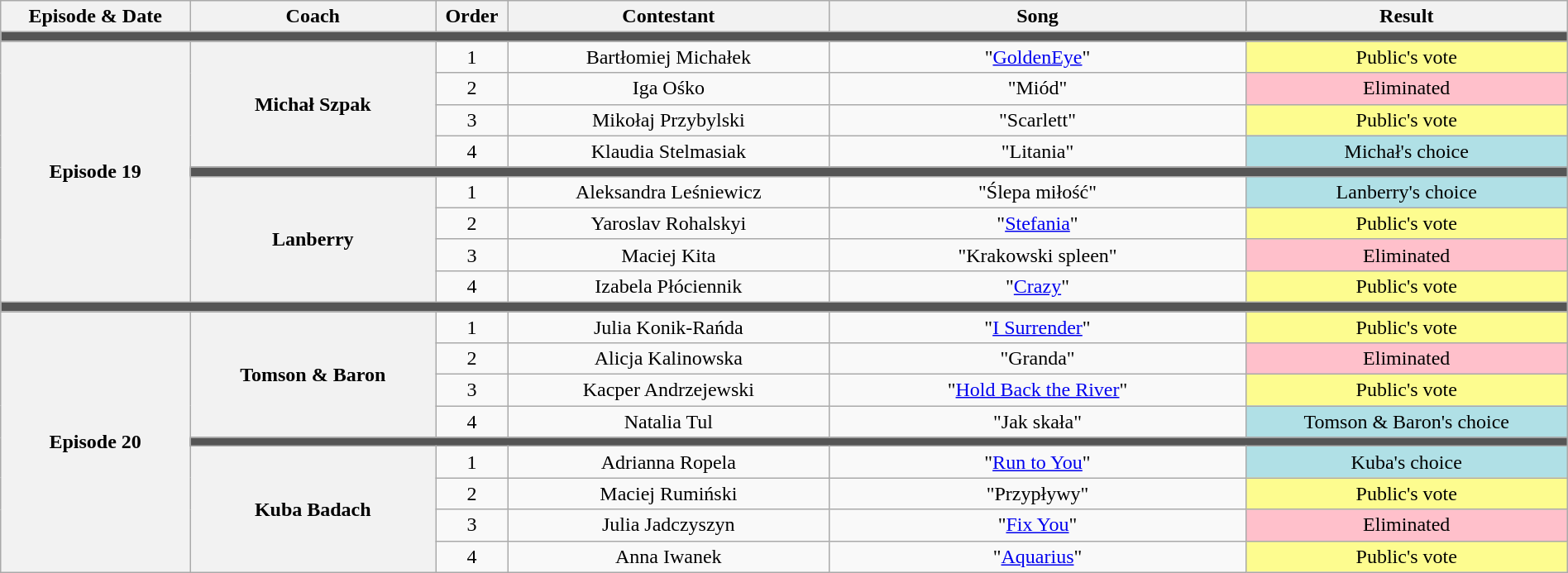<table class="wikitable" style="text-align:center; width:100%">
<tr>
<th scope="col" style="width:10%">Episode & Date</th>
<th scope="col" style="width:13%">Coach</th>
<th scope="col" style="width:03%">Order</th>
<th scope="col" style="width:17%">Contestant</th>
<th scope="col" style="width:22%">Song</th>
<th scope="col" style="width:17%">Result</th>
</tr>
<tr>
<td colspan="10" style="background:#555"></td>
</tr>
<tr>
<th rowspan="9">Episode 19 </th>
<th rowspan="4">Michał Szpak</th>
<td>1</td>
<td>Bartłomiej Michałek</td>
<td>"<a href='#'>GoldenEye</a>"</td>
<td style="background:#fdfc8f">Public's vote</td>
</tr>
<tr>
<td>2</td>
<td>Iga Ośko</td>
<td>"Miód" </td>
<td style="background:pink">Eliminated</td>
</tr>
<tr>
<td>3</td>
<td>Mikołaj Przybylski</td>
<td>"Scarlett" </td>
<td style="background:#fdfc8f">Public's vote</td>
</tr>
<tr>
<td>4</td>
<td>Klaudia Stelmasiak</td>
<td>"Litania" </td>
<td style="background:#b0e0e6">Michał's choice</td>
</tr>
<tr>
<td colspan="10" style="background:#555"></td>
</tr>
<tr>
<th rowspan="4">Lanberry</th>
<td>1</td>
<td>Aleksandra Leśniewicz</td>
<td>"Ślepa miłość" </td>
<td style="background:#b0e0e6">Lanberry's choice</td>
</tr>
<tr>
<td>2</td>
<td>Yaroslav Rohalskyi</td>
<td>"<a href='#'>Stefania</a>"</td>
<td style="background:#fdfc8f">Public's vote</td>
</tr>
<tr>
<td>3</td>
<td>Maciej Kita</td>
<td>"Krakowski spleen" </td>
<td style="background:pink">Eliminated</td>
</tr>
<tr>
<td>4</td>
<td>Izabela Płóciennik</td>
<td>"<a href='#'>Crazy</a>"</td>
<td style="background:#fdfc8f">Public's vote</td>
</tr>
<tr>
<td colspan="10" style="background:#555"></td>
</tr>
<tr>
<th rowspan="10">Episode 20 </th>
</tr>
<tr>
<th rowspan="4">Tomson & Baron</th>
<td>1</td>
<td>Julia Konik-Rańda</td>
<td>"<a href='#'>I Surrender</a>"</td>
<td style="background:#fdfc8f">Public's vote</td>
</tr>
<tr>
<td>2</td>
<td>Alicja Kalinowska</td>
<td>"Granda" </td>
<td style="background:pink">Eliminated</td>
</tr>
<tr>
<td>3</td>
<td>Kacper Andrzejewski</td>
<td>"<a href='#'>Hold Back the River</a>"</td>
<td style="background:#fdfc8f">Public's vote</td>
</tr>
<tr>
<td>4</td>
<td>Natalia Tul</td>
<td>"Jak skała" </td>
<td style="background:#b0e0e6">Tomson & Baron's choice</td>
</tr>
<tr>
<td colspan="10" style="background:#555"></td>
</tr>
<tr>
<th rowspan="4">Kuba Badach</th>
<td>1</td>
<td>Adrianna Ropela</td>
<td>"<a href='#'>Run to You</a>"</td>
<td style="background:#b0e0e6">Kuba's choice</td>
</tr>
<tr>
<td>2</td>
<td>Maciej Rumiński</td>
<td>"Przypływy" </td>
<td style="background:#fdfc8f">Public's vote</td>
</tr>
<tr>
<td>3</td>
<td>Julia Jadczyszyn</td>
<td>"<a href='#'>Fix You</a>"</td>
<td style="background:pink">Eliminated</td>
</tr>
<tr>
<td>4</td>
<td>Anna Iwanek</td>
<td>"<a href='#'>Aquarius</a>"</td>
<td style="background:#fdfc8f">Public's vote</td>
</tr>
</table>
